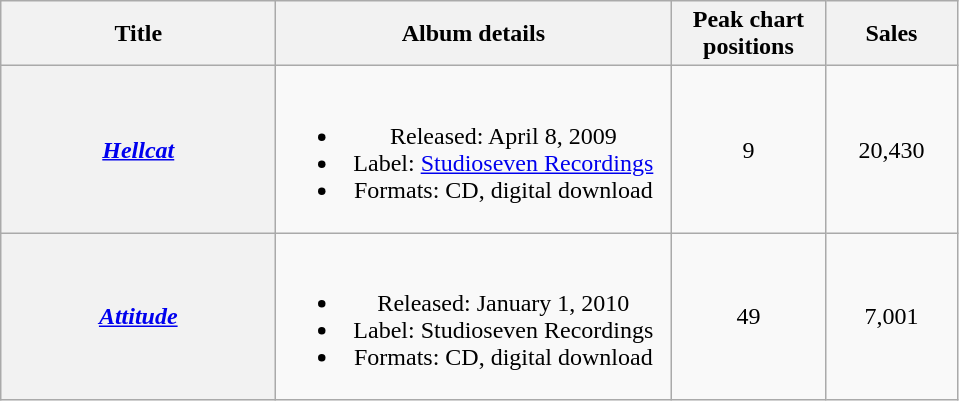<table class="wikitable plainrowheaders" style="text-align:center;" border="1">
<tr>
<th scope="col" style="width:11em;">Title</th>
<th scope="col" style="width:16em;">Album details</th>
<th scope="col" style="width:6em;">Peak chart <br>positions<br></th>
<th scope="col" style="width:5em;">Sales<br></th>
</tr>
<tr>
<th scope="row"><em><a href='#'>Hellcat</a></em></th>
<td><br><ul><li>Released: April 8, 2009</li><li>Label: <a href='#'>Studioseven Recordings</a></li><li>Formats: CD, digital download</li></ul></td>
<td>9</td>
<td>20,430</td>
</tr>
<tr>
<th scope="row"><em><a href='#'>Attitude</a></em></th>
<td><br><ul><li>Released: January 1, 2010</li><li>Label: Studioseven Recordings</li><li>Formats: CD, digital download</li></ul></td>
<td>49</td>
<td>7,001</td>
</tr>
</table>
